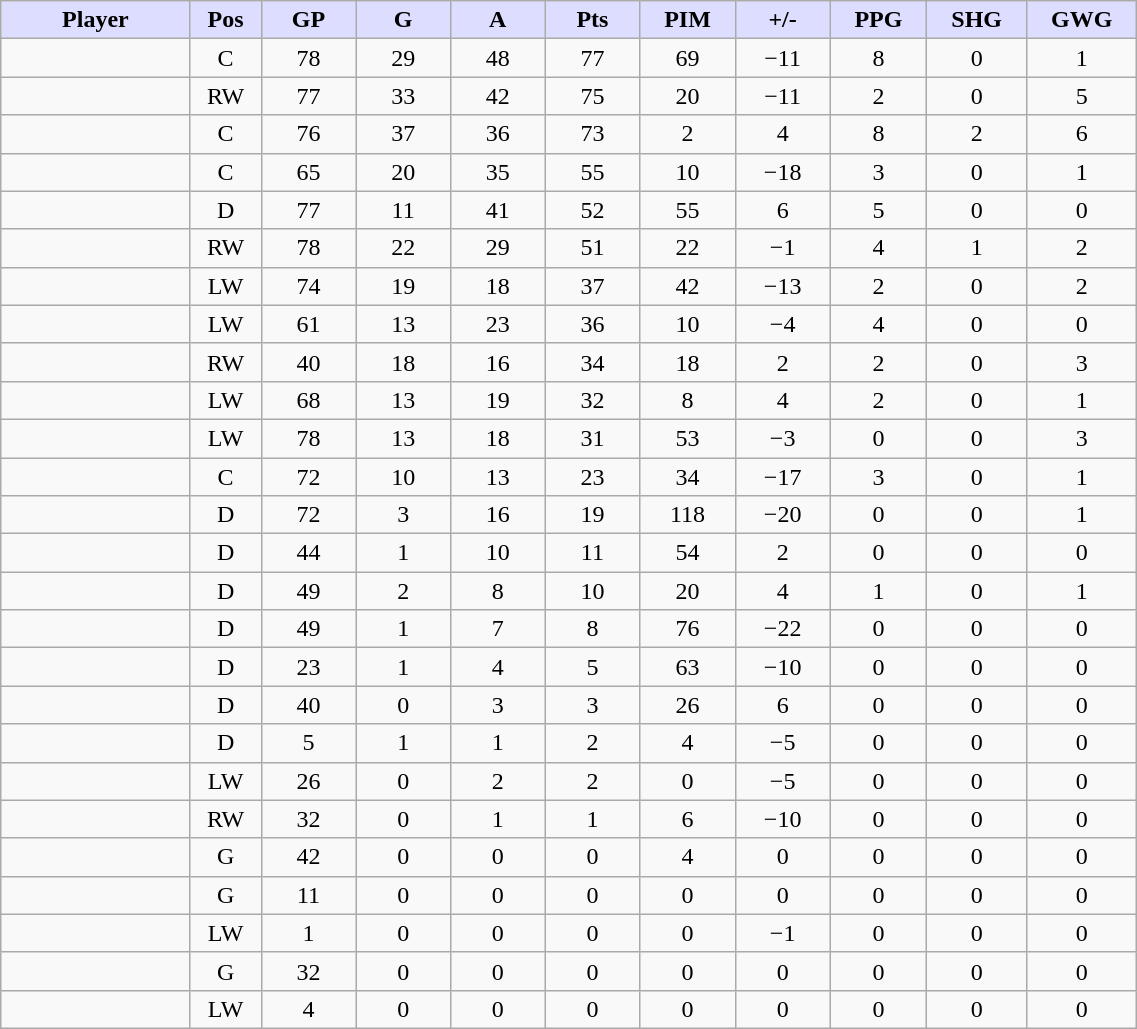<table style="width:60%;" class="wikitable sortable">
<tr style="text-align:center;">
<th style="background:#ddf; width:10%;">Player</th>
<th style="background:#ddf; width:3%;" title="Position">Pos</th>
<th style="background:#ddf; width:5%;" title="Games played">GP</th>
<th style="background:#ddf; width:5%;" title="Goals">G</th>
<th style="background:#ddf; width:5%;" title="Assists">A</th>
<th style="background:#ddf; width:5%;" title="Points">Pts</th>
<th style="background:#ddf; width:5%;" title="Penalties in Minutes">PIM</th>
<th style="background:#ddf; width:5%;" title="Plus/Minus">+/-</th>
<th style="background:#ddf; width:5%;" title="Power Play Goals">PPG</th>
<th style="background:#ddf; width:5%;" title="Short-handed Goals">SHG</th>
<th style="background:#ddf; width:5%;" title="Game-winning Goals">GWG</th>
</tr>
<tr style="text-align:center;">
<td style="text-align:right;"></td>
<td>C</td>
<td>78</td>
<td>29</td>
<td>48</td>
<td>77</td>
<td>69</td>
<td>−11</td>
<td>8</td>
<td>0</td>
<td>1</td>
</tr>
<tr style="text-align:center;">
<td style="text-align:right;"></td>
<td>RW</td>
<td>77</td>
<td>33</td>
<td>42</td>
<td>75</td>
<td>20</td>
<td>−11</td>
<td>2</td>
<td>0</td>
<td>5</td>
</tr>
<tr style="text-align:center;">
<td style="text-align:right;"></td>
<td>C</td>
<td>76</td>
<td>37</td>
<td>36</td>
<td>73</td>
<td>2</td>
<td>4</td>
<td>8</td>
<td>2</td>
<td>6</td>
</tr>
<tr style="text-align:center;">
<td style="text-align:right;"></td>
<td>C</td>
<td>65</td>
<td>20</td>
<td>35</td>
<td>55</td>
<td>10</td>
<td>−18</td>
<td>3</td>
<td>0</td>
<td>1</td>
</tr>
<tr style="text-align:center;">
<td style="text-align:right;"></td>
<td>D</td>
<td>77</td>
<td>11</td>
<td>41</td>
<td>52</td>
<td>55</td>
<td>6</td>
<td>5</td>
<td>0</td>
<td>0</td>
</tr>
<tr style="text-align:center;">
<td style="text-align:right;"></td>
<td>RW</td>
<td>78</td>
<td>22</td>
<td>29</td>
<td>51</td>
<td>22</td>
<td>−1</td>
<td>4</td>
<td>1</td>
<td>2</td>
</tr>
<tr style="text-align:center;">
<td style="text-align:right;"></td>
<td>LW</td>
<td>74</td>
<td>19</td>
<td>18</td>
<td>37</td>
<td>42</td>
<td>−13</td>
<td>2</td>
<td>0</td>
<td>2</td>
</tr>
<tr style="text-align:center;">
<td style="text-align:right;"></td>
<td>LW</td>
<td>61</td>
<td>13</td>
<td>23</td>
<td>36</td>
<td>10</td>
<td>−4</td>
<td>4</td>
<td>0</td>
<td>0</td>
</tr>
<tr style="text-align:center;">
<td style="text-align:right;"></td>
<td>RW</td>
<td>40</td>
<td>18</td>
<td>16</td>
<td>34</td>
<td>18</td>
<td>2</td>
<td>2</td>
<td>0</td>
<td>3</td>
</tr>
<tr style="text-align:center;">
<td style="text-align:right;"></td>
<td>LW</td>
<td>68</td>
<td>13</td>
<td>19</td>
<td>32</td>
<td>8</td>
<td>4</td>
<td>2</td>
<td>0</td>
<td>1</td>
</tr>
<tr style="text-align:center;">
<td style="text-align:right;"></td>
<td>LW</td>
<td>78</td>
<td>13</td>
<td>18</td>
<td>31</td>
<td>53</td>
<td>−3</td>
<td>0</td>
<td>0</td>
<td>3</td>
</tr>
<tr style="text-align:center;">
<td style="text-align:right;"></td>
<td>C</td>
<td>72</td>
<td>10</td>
<td>13</td>
<td>23</td>
<td>34</td>
<td>−17</td>
<td>3</td>
<td>0</td>
<td>1</td>
</tr>
<tr style="text-align:center;">
<td style="text-align:right;"></td>
<td>D</td>
<td>72</td>
<td>3</td>
<td>16</td>
<td>19</td>
<td>118</td>
<td>−20</td>
<td>0</td>
<td>0</td>
<td>1</td>
</tr>
<tr style="text-align:center;">
<td style="text-align:right;"></td>
<td>D</td>
<td>44</td>
<td>1</td>
<td>10</td>
<td>11</td>
<td>54</td>
<td>2</td>
<td>0</td>
<td>0</td>
<td>0</td>
</tr>
<tr style="text-align:center;">
<td style="text-align:right;"></td>
<td>D</td>
<td>49</td>
<td>2</td>
<td>8</td>
<td>10</td>
<td>20</td>
<td>4</td>
<td>1</td>
<td>0</td>
<td>1</td>
</tr>
<tr style="text-align:center;">
<td style="text-align:right;"></td>
<td>D</td>
<td>49</td>
<td>1</td>
<td>7</td>
<td>8</td>
<td>76</td>
<td>−22</td>
<td>0</td>
<td>0</td>
<td>0</td>
</tr>
<tr style="text-align:center;">
<td style="text-align:right;"></td>
<td>D</td>
<td>23</td>
<td>1</td>
<td>4</td>
<td>5</td>
<td>63</td>
<td>−10</td>
<td>0</td>
<td>0</td>
<td>0</td>
</tr>
<tr style="text-align:center;">
<td style="text-align:right;"></td>
<td>D</td>
<td>40</td>
<td>0</td>
<td>3</td>
<td>3</td>
<td>26</td>
<td>6</td>
<td>0</td>
<td>0</td>
<td>0</td>
</tr>
<tr style="text-align:center;">
<td style="text-align:right;"></td>
<td>D</td>
<td>5</td>
<td>1</td>
<td>1</td>
<td>2</td>
<td>4</td>
<td>−5</td>
<td>0</td>
<td>0</td>
<td>0</td>
</tr>
<tr style="text-align:center;">
<td style="text-align:right;"></td>
<td>LW</td>
<td>26</td>
<td>0</td>
<td>2</td>
<td>2</td>
<td>0</td>
<td>−5</td>
<td>0</td>
<td>0</td>
<td>0</td>
</tr>
<tr style="text-align:center;">
<td style="text-align:right;"></td>
<td>RW</td>
<td>32</td>
<td>0</td>
<td>1</td>
<td>1</td>
<td>6</td>
<td>−10</td>
<td>0</td>
<td>0</td>
<td>0</td>
</tr>
<tr style="text-align:center;">
<td style="text-align:right;"></td>
<td>G</td>
<td>42</td>
<td>0</td>
<td>0</td>
<td>0</td>
<td>4</td>
<td>0</td>
<td>0</td>
<td>0</td>
<td>0</td>
</tr>
<tr style="text-align:center;">
<td style="text-align:right;"></td>
<td>G</td>
<td>11</td>
<td>0</td>
<td>0</td>
<td>0</td>
<td>0</td>
<td>0</td>
<td>0</td>
<td>0</td>
<td>0</td>
</tr>
<tr style="text-align:center;">
<td style="text-align:right;"></td>
<td>LW</td>
<td>1</td>
<td>0</td>
<td>0</td>
<td>0</td>
<td>0</td>
<td>−1</td>
<td>0</td>
<td>0</td>
<td>0</td>
</tr>
<tr style="text-align:center;">
<td style="text-align:right;"></td>
<td>G</td>
<td>32</td>
<td>0</td>
<td>0</td>
<td>0</td>
<td>0</td>
<td>0</td>
<td>0</td>
<td>0</td>
<td>0</td>
</tr>
<tr style="text-align:center;">
<td style="text-align:right;"></td>
<td>LW</td>
<td>4</td>
<td>0</td>
<td>0</td>
<td>0</td>
<td>0</td>
<td>0</td>
<td>0</td>
<td>0</td>
<td>0</td>
</tr>
</table>
